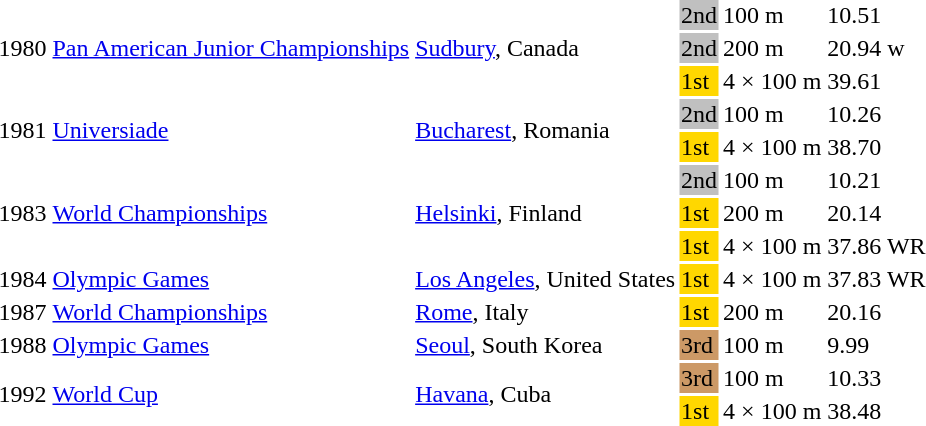<table>
<tr>
<td rowspan=3>1980</td>
<td rowspan=3><a href='#'>Pan American Junior Championships</a></td>
<td rowspan=3><a href='#'>Sudbury</a>, Canada</td>
<td style="background:silver;">2nd</td>
<td>100 m</td>
<td>10.51</td>
</tr>
<tr>
<td style="background:silver;">2nd</td>
<td>200 m</td>
<td>20.94 w</td>
</tr>
<tr>
<td bgcolor=gold>1st</td>
<td>4 × 100 m</td>
<td>39.61</td>
</tr>
<tr>
<td rowspan=2>1981</td>
<td rowspan=2><a href='#'>Universiade</a></td>
<td rowspan=2><a href='#'>Bucharest</a>, Romania</td>
<td style="background:silver;">2nd</td>
<td>100 m</td>
<td>10.26</td>
</tr>
<tr>
<td bgcolor=gold>1st</td>
<td>4 × 100 m</td>
<td>38.70</td>
</tr>
<tr>
<td rowspan=3>1983</td>
<td rowspan=3><a href='#'>World Championships</a></td>
<td rowspan=3><a href='#'>Helsinki</a>, Finland</td>
<td style="background:silver;">2nd</td>
<td>100 m</td>
<td>10.21</td>
</tr>
<tr>
<td bgcolor=gold>1st</td>
<td>200 m</td>
<td>20.14</td>
</tr>
<tr>
<td bgcolor=gold>1st</td>
<td>4 × 100 m</td>
<td>37.86 WR</td>
</tr>
<tr>
<td>1984</td>
<td><a href='#'>Olympic Games</a></td>
<td><a href='#'>Los Angeles</a>, United States</td>
<td bgcolor=gold>1st</td>
<td>4 × 100 m</td>
<td>37.83 WR</td>
</tr>
<tr>
<td>1987</td>
<td><a href='#'>World Championships</a></td>
<td><a href='#'>Rome</a>, Italy</td>
<td bgcolor=gold>1st</td>
<td>200 m</td>
<td>20.16</td>
</tr>
<tr>
<td>1988</td>
<td><a href='#'>Olympic Games</a></td>
<td><a href='#'>Seoul</a>, South Korea</td>
<td style="background:#c96;">3rd</td>
<td>100 m</td>
<td>9.99</td>
</tr>
<tr>
<td rowspan=2>1992</td>
<td rowspan=2><a href='#'>World Cup</a></td>
<td rowspan=2><a href='#'>Havana</a>, Cuba</td>
<td style="background:#c96;">3rd</td>
<td>100 m</td>
<td>10.33</td>
</tr>
<tr>
<td bgcolor=gold>1st</td>
<td>4 × 100 m</td>
<td>38.48</td>
</tr>
</table>
